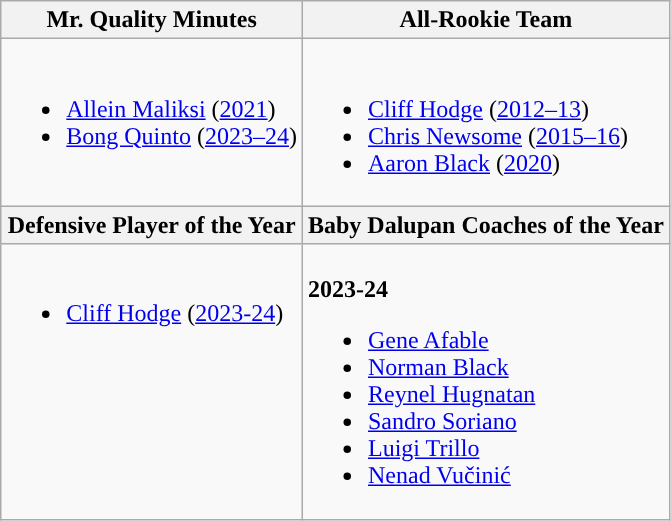<table class=wikitable>
<tr>
<th>Mr. Quality Minutes</th>
<th>All-Rookie Team</th>
</tr>
<tr>
<td valign="top"><br><ul><li><a href='#'>Allein Maliksi</a> (<a href='#'>2021</a>)</li><li><a href='#'>Bong Quinto</a> (<a href='#'>2023–24</a>)</li></ul></td>
<td valign="top"><br><ul><li><a href='#'>Cliff Hodge</a> (<a href='#'>2012–13</a>)</li><li><a href='#'>Chris Newsome</a> (<a href='#'>2015–16</a>)</li><li><a href='#'>Aaron Black</a> (<a href='#'>2020</a>)</li></ul></td>
</tr>
<tr>
<th>Defensive Player of the Year</th>
<th>Baby Dalupan Coaches of the Year</th>
</tr>
<tr>
<td valign="top"><br><ul><li><a href='#'>Cliff Hodge</a> (<a href='#'>2023-24</a>)</li></ul></td>
<td valign="top"><br><strong>2023-24</strong><ul><li><a href='#'>Gene Afable</a></li><li><a href='#'>Norman Black</a></li><li><a href='#'>Reynel Hugnatan</a></li><li><a href='#'>Sandro Soriano</a></li><li><a href='#'>Luigi Trillo</a></li><li><a href='#'>Nenad Vučinić</a></li></ul></td>
</tr>
</table>
